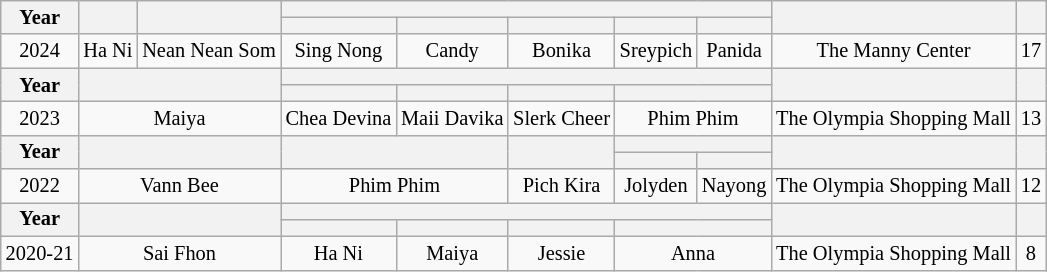<table class="wikitable sortable" style="font-size: 85%; text-align:center">
<tr>
<th rowspan="2">Year</th>
<th rowspan="2"><strong></strong></th>
<th rowspan="2"><strong></strong></th>
<th colspan="5"></th>
<th rowspan="2"></th>
<th rowspan="2"></th>
</tr>
<tr>
<th></th>
<th></th>
<th></th>
<th></th>
<th></th>
</tr>
<tr>
<td>2024</td>
<td>Ha Ni</td>
<td>Nean Nean Som</td>
<td>Sing Nong</td>
<td>Candy</td>
<td>Bonika</td>
<td>Sreypich</td>
<td>Panida</td>
<td>The Manny Center</td>
<td>17</td>
</tr>
<tr>
<th rowspan="2">Year</th>
<th colspan="2" rowspan="2"><strong></strong></th>
<th colspan="5"></th>
<th rowspan="2"><strong></strong></th>
<th rowspan="2"><strong></strong></th>
</tr>
<tr>
<th><strong></strong></th>
<th></th>
<th></th>
<th colspan="2"></th>
</tr>
<tr>
<td>2023</td>
<td colspan="2">Maiya</td>
<td>Chea Devina</td>
<td>Maii Davika</td>
<td>Slerk Cheer</td>
<td colspan="2">Phim Phim</td>
<td>The Olympia Shopping Mall</td>
<td>13</td>
</tr>
<tr>
<th rowspan="2">Year</th>
<th colspan="2" rowspan="2"><strong></strong></th>
<th colspan="2" rowspan="2"></th>
<th rowspan="2"></th>
<th colspan="2"></th>
<th rowspan="2"><strong></strong></th>
<th rowspan="2"><strong></strong></th>
</tr>
<tr>
<th><strong></strong></th>
<th></th>
</tr>
<tr>
<td>2022</td>
<td colspan="2">Vann Bee</td>
<td colspan="2">Phim Phim</td>
<td>Pich Kira</td>
<td>Jolyden</td>
<td>Nayong</td>
<td>The Olympia Shopping Mall</td>
<td>12</td>
</tr>
<tr>
<th rowspan="2">Year</th>
<th colspan="2" rowspan="2"><strong></strong></th>
<th colspan="5"></th>
<th rowspan="2"><strong></strong></th>
<th rowspan="2"><strong></strong></th>
</tr>
<tr>
<th><strong></strong></th>
<th></th>
<th></th>
<th colspan="2"></th>
</tr>
<tr>
<td>2020-21</td>
<td colspan="2">Sai Fhon</td>
<td>Ha Ni</td>
<td>Maiya</td>
<td>Jessie</td>
<td colspan="2">Anna</td>
<td>The Olympia Shopping Mall</td>
<td>8</td>
</tr>
</table>
